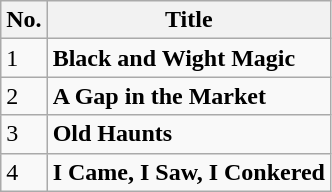<table class="wikitable">
<tr>
<th>No.</th>
<th>Title</th>
</tr>
<tr>
<td>1</td>
<td><strong>Black and Wight Magic</strong></td>
</tr>
<tr>
<td>2</td>
<td><strong>A Gap in the Market</strong></td>
</tr>
<tr>
<td>3</td>
<td><strong>Old Haunts</strong></td>
</tr>
<tr>
<td>4</td>
<td><strong>I Came, I Saw, I Conkered</strong></td>
</tr>
</table>
